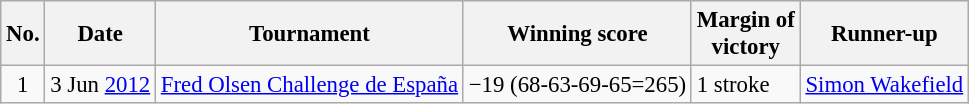<table class="wikitable" style="font-size:95%;">
<tr>
<th>No.</th>
<th>Date</th>
<th>Tournament</th>
<th>Winning score</th>
<th>Margin of<br>victory</th>
<th>Runner-up</th>
</tr>
<tr>
<td align=center>1</td>
<td align=right>3 Jun <a href='#'>2012</a></td>
<td><a href='#'>Fred Olsen Challenge de España</a></td>
<td>−19 (68-63-69-65=265)</td>
<td>1 stroke</td>
<td> <a href='#'>Simon Wakefield</a></td>
</tr>
</table>
